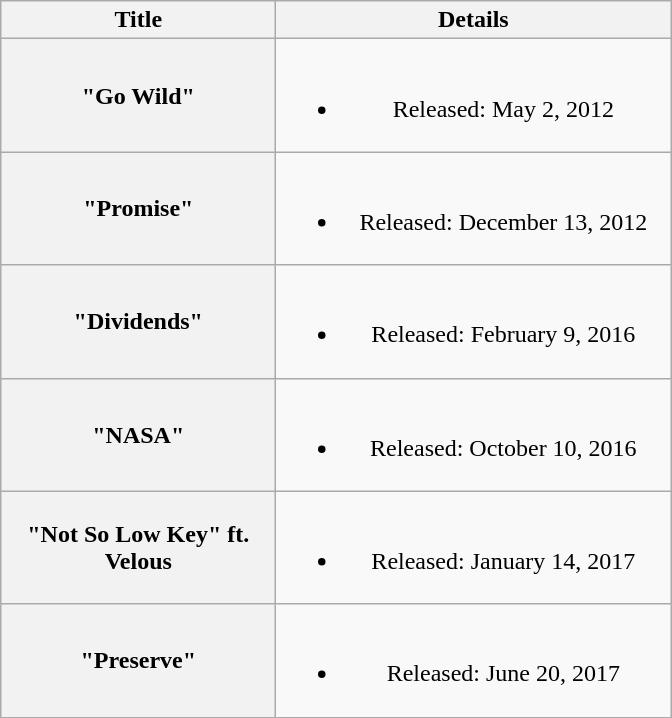<table class="wikitable plainrowheaders" style="text-align:center;">
<tr>
<th scope="col" style="width:11em;">Title</th>
<th scope="col" style="width:16em;">Details</th>
</tr>
<tr>
<th scope="row">"Go Wild"</th>
<td><br><ul><li>Released: May 2, 2012</li></ul></td>
</tr>
<tr>
<th scope="row">"Promise"</th>
<td><br><ul><li>Released: December 13, 2012</li></ul></td>
</tr>
<tr>
<th scope="row">"Dividends"</th>
<td><br><ul><li>Released: February 9, 2016</li></ul></td>
</tr>
<tr>
<th scope="row">"NASA"</th>
<td><br><ul><li>Released: October 10, 2016</li></ul></td>
</tr>
<tr>
<th scope="row">"Not So Low Key" ft. Velous</th>
<td><br><ul><li>Released: January 14, 2017</li></ul></td>
</tr>
<tr>
<th scope="row">"Preserve"</th>
<td><br><ul><li>Released: June 20, 2017</li></ul></td>
</tr>
</table>
